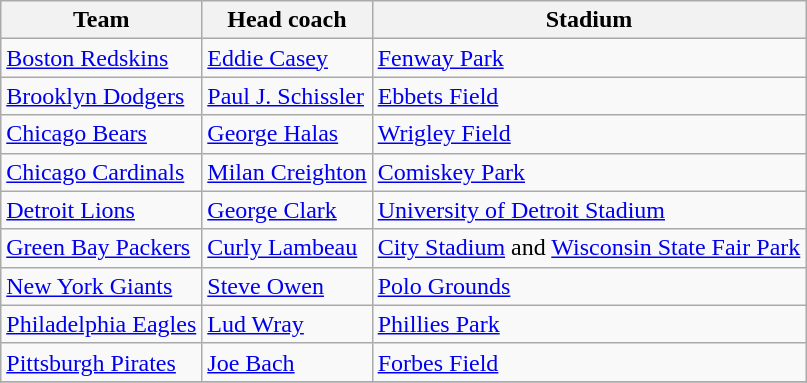<table class="wikitable">
<tr>
<th>Team</th>
<th>Head coach</th>
<th>Stadium</th>
</tr>
<tr>
<td><a href='#'>Boston Redskins</a></td>
<td><a href='#'>Eddie Casey</a></td>
<td><a href='#'>Fenway Park</a></td>
</tr>
<tr>
<td><a href='#'>Brooklyn Dodgers</a></td>
<td><a href='#'>Paul J. Schissler</a></td>
<td><a href='#'>Ebbets Field</a></td>
</tr>
<tr>
<td><a href='#'>Chicago Bears</a></td>
<td><a href='#'>George Halas</a></td>
<td><a href='#'>Wrigley Field</a></td>
</tr>
<tr>
<td><a href='#'>Chicago Cardinals</a></td>
<td><a href='#'>Milan Creighton</a></td>
<td><a href='#'>Comiskey Park</a></td>
</tr>
<tr>
<td><a href='#'>Detroit Lions</a></td>
<td><a href='#'>George Clark</a></td>
<td><a href='#'>University of Detroit Stadium</a></td>
</tr>
<tr>
<td><a href='#'>Green Bay Packers</a></td>
<td><a href='#'>Curly Lambeau</a></td>
<td><a href='#'>City Stadium</a> and <a href='#'>Wisconsin State Fair Park</a></td>
</tr>
<tr>
<td><a href='#'>New York Giants</a></td>
<td><a href='#'>Steve Owen</a></td>
<td><a href='#'>Polo Grounds</a></td>
</tr>
<tr>
<td><a href='#'>Philadelphia Eagles</a></td>
<td><a href='#'>Lud Wray</a></td>
<td><a href='#'>Phillies Park</a></td>
</tr>
<tr>
<td><a href='#'>Pittsburgh Pirates</a></td>
<td><a href='#'>Joe Bach</a></td>
<td><a href='#'>Forbes Field</a></td>
</tr>
<tr>
</tr>
</table>
